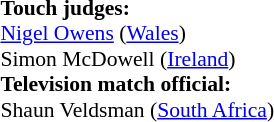<table style="width:100%;font-size:90%">
<tr>
<td><br><strong>Touch judges:</strong>
<br><a href='#'>Nigel Owens</a> (<a href='#'>Wales</a>)
<br>Simon McDowell (<a href='#'>Ireland</a>)
<br><strong>Television match official:</strong>
<br>Shaun Veldsman (<a href='#'>South Africa</a>)</td>
</tr>
</table>
